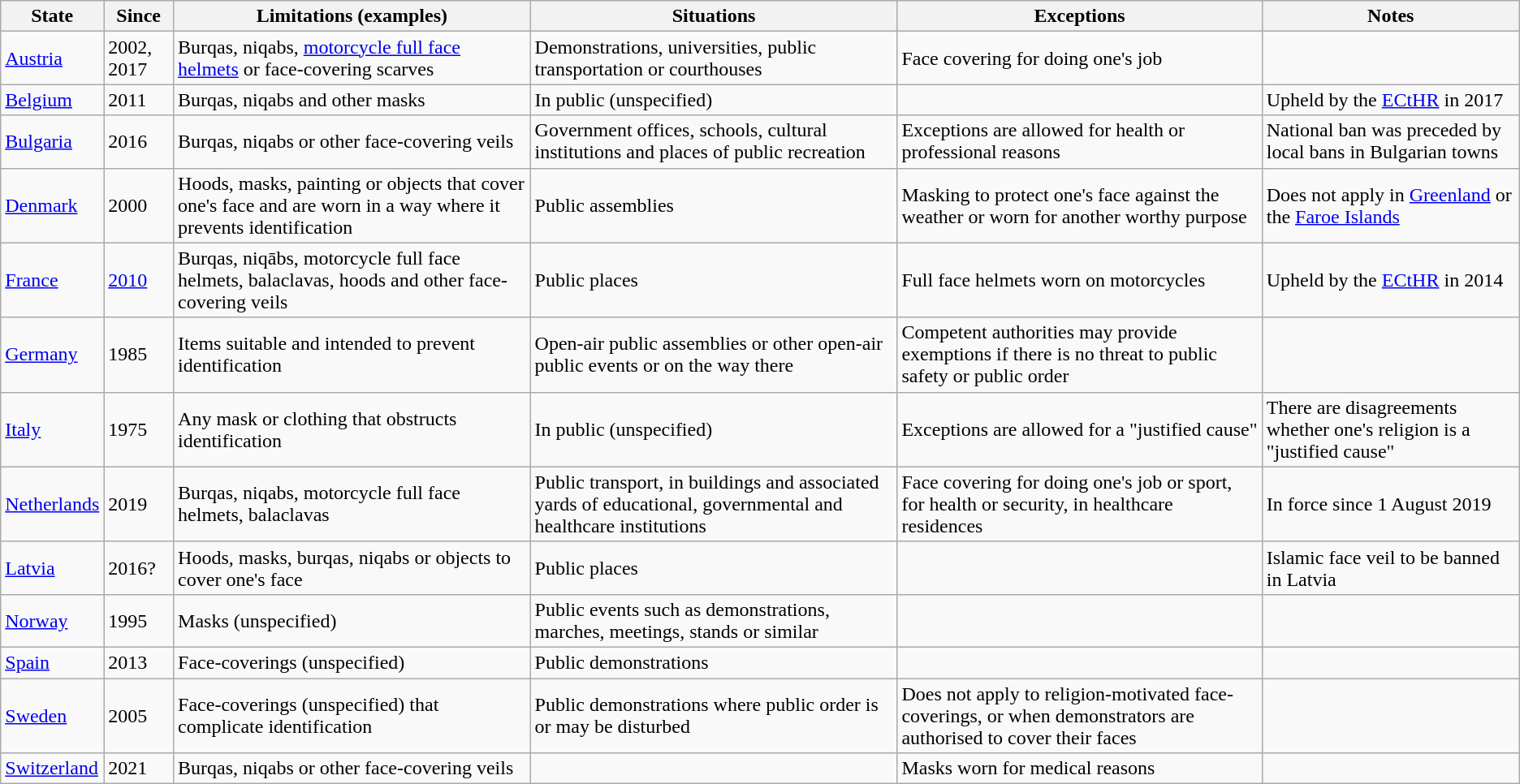<table class="sortable wikitable">
<tr>
<th>State</th>
<th>Since</th>
<th>Limitations (examples)</th>
<th>Situations</th>
<th>Exceptions</th>
<th ! class="unsortable">Notes</th>
</tr>
<tr>
<td><a href='#'>Austria</a></td>
<td>2002, 2017</td>
<td>Burqas, niqabs, <a href='#'>motorcycle full face helmets</a> or face-covering scarves</td>
<td>Demonstrations, universities, public transportation or courthouses</td>
<td>Face covering for doing one's job</td>
<td></td>
</tr>
<tr>
<td><a href='#'>Belgium</a></td>
<td>2011</td>
<td>Burqas, niqabs and other masks</td>
<td>In public (unspecified)</td>
<td></td>
<td>Upheld by the <a href='#'>ECtHR</a> in 2017</td>
</tr>
<tr>
<td><a href='#'>Bulgaria</a></td>
<td>2016</td>
<td>Burqas, niqabs or other face-covering veils</td>
<td>Government offices, schools, cultural institutions and places of public recreation</td>
<td>Exceptions are allowed for health or professional reasons</td>
<td>National ban was preceded by local bans in Bulgarian towns</td>
</tr>
<tr>
<td><a href='#'>Denmark</a></td>
<td>2000</td>
<td>Hoods, masks, painting or objects that cover one's face and are worn in a way where it prevents identification</td>
<td>Public assemblies</td>
<td>Masking to protect one's face against the weather or worn for another worthy purpose</td>
<td>Does not apply in <a href='#'>Greenland</a> or the <a href='#'>Faroe Islands</a></td>
</tr>
<tr>
<td><a href='#'>France</a></td>
<td><a href='#'>2010</a></td>
<td>Burqas, niqābs, motorcycle full face helmets, balaclavas, hoods and other face-covering veils</td>
<td>Public places</td>
<td>Full face helmets worn on motorcycles</td>
<td>Upheld by the <a href='#'>ECtHR</a> in 2014</td>
</tr>
<tr>
<td><a href='#'>Germany</a></td>
<td>1985</td>
<td>Items suitable and intended to prevent identification</td>
<td>Open-air public assemblies or other open-air public events or on the way there</td>
<td>Competent authorities may provide exemptions if there is no threat to public safety or public order</td>
<td></td>
</tr>
<tr>
<td><a href='#'>Italy</a></td>
<td>1975</td>
<td>Any mask or clothing that obstructs identification</td>
<td>In public (unspecified)</td>
<td>Exceptions are allowed for a "justified cause"</td>
<td>There are disagreements whether one's religion is a "justified cause"</td>
</tr>
<tr>
<td><a href='#'>Netherlands</a></td>
<td>2019</td>
<td>Burqas, niqabs, motorcycle full face helmets, balaclavas</td>
<td>Public transport, in buildings and associated yards of educational, governmental and healthcare institutions</td>
<td>Face covering for doing one's job or sport, for health or security, in healthcare residences</td>
<td>In force since 1 August 2019</td>
</tr>
<tr>
<td><a href='#'>Latvia</a></td>
<td>2016?</td>
<td>Hoods, masks, burqas, niqabs or objects to cover one's face</td>
<td>Public places</td>
<td></td>
<td>Islamic face veil to be banned in Latvia</td>
</tr>
<tr>
<td><a href='#'>Norway</a></td>
<td>1995</td>
<td>Masks (unspecified)</td>
<td>Public events such as demonstrations, marches, meetings, stands or similar</td>
<td></td>
<td></td>
</tr>
<tr>
<td><a href='#'>Spain</a></td>
<td>2013</td>
<td>Face-coverings (unspecified)</td>
<td>Public demonstrations</td>
<td></td>
<td></td>
</tr>
<tr>
<td><a href='#'>Sweden</a></td>
<td>2005</td>
<td>Face-coverings (unspecified) that complicate identification</td>
<td>Public demonstrations where public order is or may be disturbed</td>
<td>Does not apply to religion-motivated face-coverings, or when demonstrators are authorised to cover their faces</td>
<td></td>
</tr>
<tr>
<td><a href='#'>Switzerland</a></td>
<td>2021</td>
<td>Burqas, niqabs or other face-covering veils</td>
<td></td>
<td>Masks worn for medical reasons</td>
<td></td>
</tr>
</table>
